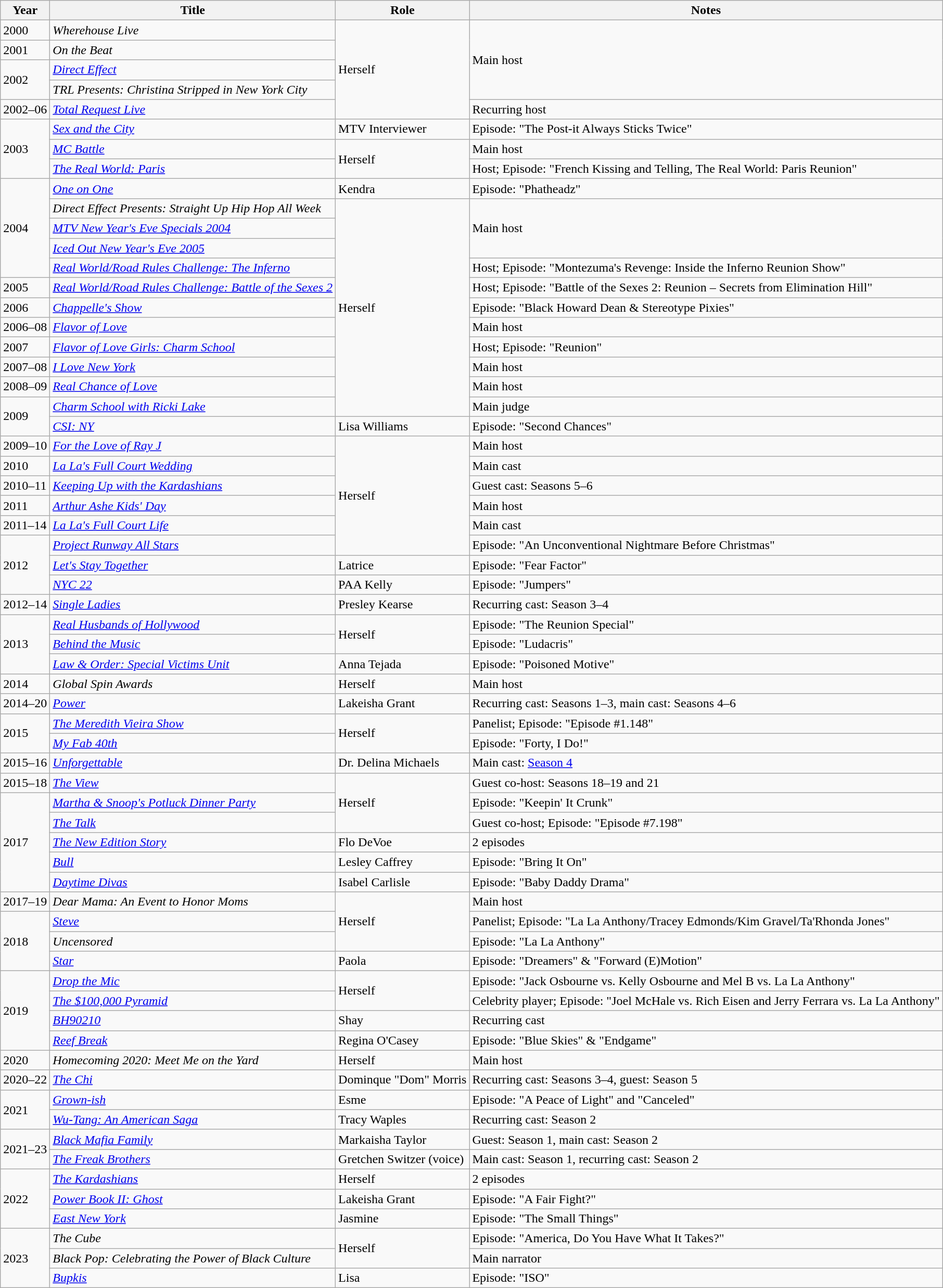<table class="wikitable plainrowheaders sortable" style="margin-right: 0;">
<tr>
<th>Year</th>
<th>Title</th>
<th>Role</th>
<th>Notes</th>
</tr>
<tr>
<td>2000</td>
<td><em>Wherehouse Live</em></td>
<td rowspan="5">Herself</td>
<td rowspan="4">Main host</td>
</tr>
<tr>
<td>2001</td>
<td><em>On the Beat</em></td>
</tr>
<tr>
<td rowspan="2">2002</td>
<td><em><a href='#'>Direct Effect</a></em></td>
</tr>
<tr>
<td><em>TRL Presents: Christina Stripped in New York City</em></td>
</tr>
<tr>
<td>2002–06</td>
<td><em><a href='#'>Total Request Live</a></em></td>
<td>Recurring host</td>
</tr>
<tr>
<td rowspan="3">2003</td>
<td><em><a href='#'>Sex and the City</a></em></td>
<td>MTV Interviewer</td>
<td>Episode: "The Post-it Always Sticks Twice"</td>
</tr>
<tr>
<td><em><a href='#'>MC Battle</a></em></td>
<td rowspan="2">Herself</td>
<td>Main host</td>
</tr>
<tr>
<td><em><a href='#'>The Real World: Paris</a></em></td>
<td>Host; Episode: "French Kissing and Telling, The Real World: Paris Reunion"</td>
</tr>
<tr>
<td rowspan="5">2004</td>
<td><em><a href='#'>One on One</a></em></td>
<td>Kendra</td>
<td>Episode: "Phatheadz"</td>
</tr>
<tr>
<td><em>Direct Effect Presents: Straight Up Hip Hop All Week</em></td>
<td rowspan="11">Herself</td>
<td rowspan="3">Main host</td>
</tr>
<tr>
<td><em><a href='#'>MTV New Year's Eve Specials 2004</a></em></td>
</tr>
<tr>
<td><em><a href='#'>Iced Out New Year's Eve 2005</a></em></td>
</tr>
<tr>
<td><em><a href='#'>Real World/Road Rules Challenge: The Inferno</a></em></td>
<td>Host; Episode: "Montezuma's Revenge: Inside the Inferno Reunion Show"</td>
</tr>
<tr>
<td>2005</td>
<td><em><a href='#'>Real World/Road Rules Challenge: Battle of the Sexes 2</a></em></td>
<td>Host; Episode: "Battle of the Sexes 2: Reunion – Secrets from Elimination Hill"</td>
</tr>
<tr>
<td>2006</td>
<td><em><a href='#'>Chappelle's Show</a></em></td>
<td>Episode: "Black Howard Dean & Stereotype Pixies"</td>
</tr>
<tr>
<td>2006–08</td>
<td><em><a href='#'>Flavor of Love</a></em></td>
<td>Main host</td>
</tr>
<tr>
<td>2007</td>
<td><em><a href='#'>Flavor of Love Girls: Charm School</a></em></td>
<td>Host; Episode: "Reunion"</td>
</tr>
<tr>
<td>2007–08</td>
<td><em><a href='#'>I Love New York</a></em></td>
<td>Main host</td>
</tr>
<tr>
<td>2008–09</td>
<td><em><a href='#'>Real Chance of Love</a></em></td>
<td>Main host</td>
</tr>
<tr>
<td rowspan="2">2009</td>
<td><em><a href='#'>Charm School with Ricki Lake</a></em></td>
<td>Main judge</td>
</tr>
<tr>
<td><em><a href='#'>CSI: NY</a></em></td>
<td>Lisa Williams</td>
<td>Episode: "Second Chances"</td>
</tr>
<tr>
<td>2009–10</td>
<td><em><a href='#'>For the Love of Ray J</a></em></td>
<td rowspan="6">Herself</td>
<td>Main host</td>
</tr>
<tr>
<td>2010</td>
<td><em><a href='#'>La La's Full Court Wedding</a></em></td>
<td>Main cast</td>
</tr>
<tr>
<td>2010–11</td>
<td><em><a href='#'>Keeping Up with the Kardashians</a></em></td>
<td>Guest cast: Seasons 5–6</td>
</tr>
<tr>
<td>2011</td>
<td><em><a href='#'>Arthur Ashe Kids' Day</a></em></td>
<td>Main host</td>
</tr>
<tr>
<td>2011–14</td>
<td><em><a href='#'>La La's Full Court Life</a></em></td>
<td>Main cast</td>
</tr>
<tr>
<td rowspan="3">2012</td>
<td><em><a href='#'>Project Runway All Stars</a></em></td>
<td>Episode: "An Unconventional Nightmare Before Christmas"</td>
</tr>
<tr>
<td><em><a href='#'>Let's Stay Together</a></em></td>
<td>Latrice</td>
<td>Episode: "Fear Factor"</td>
</tr>
<tr>
<td><em><a href='#'>NYC 22</a></em></td>
<td>PAA Kelly</td>
<td>Episode: "Jumpers"</td>
</tr>
<tr>
<td>2012–14</td>
<td><em><a href='#'>Single Ladies</a></em></td>
<td>Presley Kearse</td>
<td>Recurring cast: Season 3–4</td>
</tr>
<tr>
<td rowspan="3">2013</td>
<td><em><a href='#'>Real Husbands of Hollywood</a></em></td>
<td rowspan="2">Herself</td>
<td>Episode: "The Reunion Special"</td>
</tr>
<tr>
<td><em><a href='#'>Behind the Music</a></em></td>
<td>Episode: "Ludacris"</td>
</tr>
<tr>
<td><em><a href='#'>Law & Order: Special Victims Unit</a></em></td>
<td>Anna Tejada</td>
<td>Episode: "Poisoned Motive"</td>
</tr>
<tr>
<td>2014</td>
<td><em>Global Spin Awards</em></td>
<td>Herself</td>
<td>Main host</td>
</tr>
<tr>
<td>2014–20</td>
<td><em><a href='#'>Power</a></em></td>
<td>Lakeisha Grant</td>
<td>Recurring cast: Seasons 1–3, main cast: Seasons 4–6</td>
</tr>
<tr>
<td rowspan="2">2015</td>
<td><em><a href='#'>The Meredith Vieira Show</a></em></td>
<td rowspan="2">Herself</td>
<td>Panelist; Episode: "Episode #1.148"</td>
</tr>
<tr>
<td><em><a href='#'>My Fab 40th</a></em></td>
<td>Episode: "Forty, I Do!"</td>
</tr>
<tr>
<td>2015–16</td>
<td><em><a href='#'>Unforgettable</a></em></td>
<td>Dr. Delina Michaels</td>
<td>Main cast: <a href='#'>Season 4</a></td>
</tr>
<tr>
<td>2015–18</td>
<td><em><a href='#'>The View</a></em></td>
<td rowspan="3">Herself</td>
<td>Guest co-host: Seasons 18–19 and 21</td>
</tr>
<tr>
<td rowspan="5">2017</td>
<td><em><a href='#'>Martha & Snoop's Potluck Dinner Party</a></em></td>
<td>Episode: "Keepin' It Crunk"</td>
</tr>
<tr>
<td><em><a href='#'>The Talk</a></em></td>
<td>Guest co-host; Episode: "Episode #7.198"</td>
</tr>
<tr>
<td><em><a href='#'>The New Edition Story</a></em></td>
<td>Flo DeVoe</td>
<td>2 episodes</td>
</tr>
<tr>
<td><em><a href='#'>Bull</a></em></td>
<td>Lesley Caffrey</td>
<td>Episode: "Bring It On"</td>
</tr>
<tr>
<td><em><a href='#'>Daytime Divas</a></em></td>
<td>Isabel Carlisle</td>
<td>Episode: "Baby Daddy Drama"</td>
</tr>
<tr>
<td>2017–19</td>
<td><em>Dear Mama: An Event to Honor Moms</em></td>
<td rowspan="3">Herself</td>
<td>Main host</td>
</tr>
<tr>
<td rowspan="3">2018</td>
<td><em><a href='#'>Steve</a></em></td>
<td>Panelist; Episode: "La La Anthony/Tracey Edmonds/Kim Gravel/Ta'Rhonda Jones"</td>
</tr>
<tr>
<td><em>Uncensored</em></td>
<td>Episode: "La La Anthony"</td>
</tr>
<tr>
<td><em><a href='#'>Star</a></em></td>
<td>Paola</td>
<td>Episode: "Dreamers" & "Forward (E)Motion"</td>
</tr>
<tr>
<td rowspan="4">2019</td>
<td><em><a href='#'>Drop the Mic</a></em></td>
<td rowspan="2">Herself</td>
<td>Episode: "Jack Osbourne vs. Kelly Osbourne and Mel B vs. La La Anthony"</td>
</tr>
<tr>
<td><em><a href='#'>The $100,000 Pyramid</a></em></td>
<td>Celebrity player; Episode: "Joel McHale vs. Rich Eisen and Jerry Ferrara vs. La La Anthony"</td>
</tr>
<tr>
<td><em><a href='#'>BH90210</a></em></td>
<td>Shay</td>
<td>Recurring cast</td>
</tr>
<tr>
<td><em><a href='#'>Reef Break</a></em></td>
<td>Regina O'Casey</td>
<td>Episode: "Blue Skies" & "Endgame"</td>
</tr>
<tr>
<td>2020</td>
<td><em>Homecoming 2020: Meet Me on the Yard</em></td>
<td>Herself</td>
<td>Main host</td>
</tr>
<tr>
<td>2020–22</td>
<td><em><a href='#'>The Chi</a></em></td>
<td>Dominque "Dom" Morris</td>
<td>Recurring cast: Seasons 3–4, guest: Season 5</td>
</tr>
<tr>
<td rowspan="2">2021</td>
<td><em><a href='#'>Grown-ish</a></em></td>
<td>Esme</td>
<td>Episode: "A Peace of Light" and "Canceled"</td>
</tr>
<tr>
<td><em><a href='#'>Wu-Tang: An American Saga</a></em></td>
<td>Tracy Waples</td>
<td>Recurring cast: Season 2</td>
</tr>
<tr>
<td rowspan="2">2021–23</td>
<td><em><a href='#'>Black Mafia Family</a></em></td>
<td>Markaisha Taylor</td>
<td>Guest: Season 1, main cast: Season 2</td>
</tr>
<tr>
<td><em><a href='#'>The Freak Brothers</a></em></td>
<td>Gretchen Switzer (voice)</td>
<td>Main cast: Season 1, recurring cast: Season 2</td>
</tr>
<tr>
<td rowspan="3">2022</td>
<td><em><a href='#'>The Kardashians</a></em></td>
<td>Herself</td>
<td>2 episodes</td>
</tr>
<tr>
<td><em><a href='#'>Power Book II: Ghost</a></em></td>
<td>Lakeisha Grant</td>
<td>Episode: "A Fair Fight?"</td>
</tr>
<tr>
<td><em><a href='#'>East New York</a></em></td>
<td>Jasmine</td>
<td>Episode: "The Small Things"</td>
</tr>
<tr>
<td rowspan="3">2023</td>
<td><em>The Cube</em></td>
<td rowspan="2">Herself</td>
<td>Episode: "America, Do You Have What It Takes?"</td>
</tr>
<tr>
<td><em>Black Pop: Celebrating the Power of Black Culture</em></td>
<td>Main narrator</td>
</tr>
<tr>
<td><em><a href='#'>Bupkis</a></em></td>
<td>Lisa</td>
<td>Episode: "ISO"</td>
</tr>
</table>
